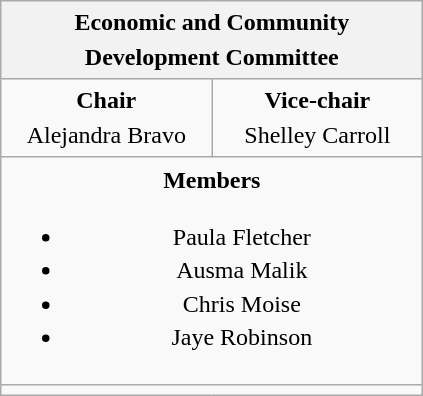<table class="wikitable" style="line-height:1.4em; text-align:center;">
<tr>
<th colspan="2" scope="col">Economic and Community Development Committee</th>
</tr>
<tr>
<td style="width: 100pt;"><strong>Chair</strong><br>Alejandra Bravo</td>
<td style="width: 100pt;"><strong>Vice-chair</strong><br>Shelley Carroll</td>
</tr>
<tr>
<td colspan="2"><strong>Members</strong><br><ul><li>Paula Fletcher</li><li>Ausma Malik</li><li>Chris Moise</li><li>Jaye Robinson</li></ul></td>
</tr>
<tr>
<td colspan="2"></td>
</tr>
</table>
